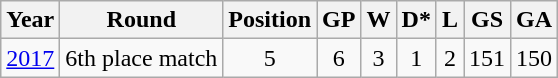<table class="wikitable" style="text-align: center;">
<tr>
<th>Year</th>
<th>Round</th>
<th>Position</th>
<th>GP</th>
<th>W</th>
<th>D*</th>
<th>L</th>
<th>GS</th>
<th>GA</th>
</tr>
<tr>
<td> <a href='#'>2017</a></td>
<td>6th place match</td>
<td>5</td>
<td>6</td>
<td>3</td>
<td>1</td>
<td>2</td>
<td>151</td>
<td>150</td>
</tr>
</table>
